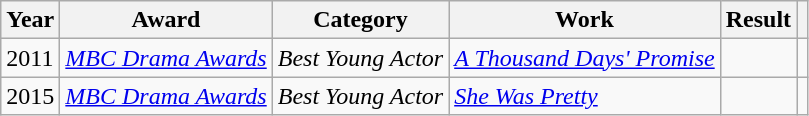<table class="wikitable">
<tr>
<th>Year</th>
<th>Award</th>
<th>Category</th>
<th>Work</th>
<th>Result</th>
<th></th>
</tr>
<tr>
<td>2011</td>
<td><em><a href='#'>MBC Drama Awards</a></em></td>
<td><em>Best Young Actor</em></td>
<td><em><a href='#'>A Thousand Days' Promise</a></em></td>
<td></td>
<td></td>
</tr>
<tr>
<td>2015</td>
<td><em><a href='#'>MBC Drama Awards</a></em></td>
<td><em>Best Young Actor</em></td>
<td><em><a href='#'>She Was Pretty</a></em></td>
<td></td>
<td></td>
</tr>
</table>
